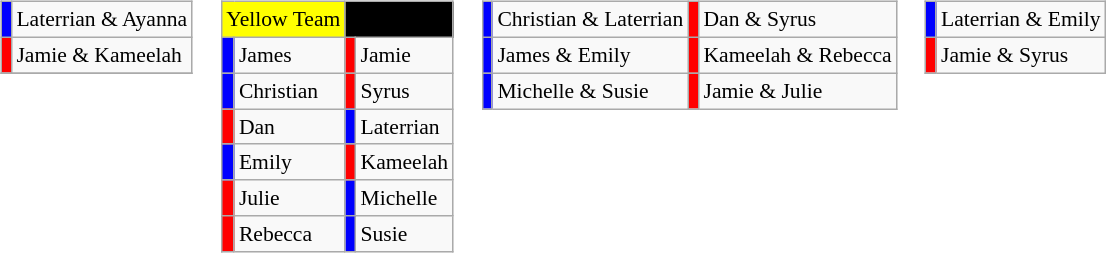<table>
<tr valign="top">
<td><br><table class="wikitable" style="font-size:90%">
<tr>
<td bgcolor="blue"></td>
<td>Laterrian & Ayanna</td>
</tr>
<tr>
<td bgcolor="red"></td>
<td>Jamie & Kameelah</td>
</tr>
<tr>
</tr>
</table>
</td>
<td><br><table class="wikitable" style="font-size:90%">
<tr>
<td colspan=2 bgcolor="yellow">Yellow Team</td>
<td colspan=2 bgcolor="black"></td>
</tr>
<tr>
<td bgcolor="blue"></td>
<td>James</td>
<td bgcolor="red"></td>
<td>Jamie</td>
</tr>
<tr>
<td bgcolor="blue"></td>
<td>Christian</td>
<td bgcolor="red"></td>
<td>Syrus</td>
</tr>
<tr>
<td bgcolor="red"></td>
<td>Dan</td>
<td bgcolor="blue"></td>
<td>Laterrian</td>
</tr>
<tr>
<td bgcolor="blue"></td>
<td>Emily</td>
<td bgcolor="red"></td>
<td>Kameelah</td>
</tr>
<tr>
<td bgcolor="red"></td>
<td>Julie</td>
<td bgcolor="blue"></td>
<td>Michelle</td>
</tr>
<tr>
<td bgcolor="red"></td>
<td>Rebecca</td>
<td bgcolor="blue"></td>
<td>Susie</td>
</tr>
</table>
</td>
<td><br><table class="wikitable" style="font-size:90%">
<tr>
<td bgcolor="blue"></td>
<td>Christian & Laterrian</td>
<td bgcolor="red"></td>
<td>Dan & Syrus</td>
</tr>
<tr>
<td bgcolor="blue"></td>
<td>James & Emily</td>
<td bgcolor="red"></td>
<td>Kameelah & Rebecca</td>
</tr>
<tr>
<td bgcolor="blue"></td>
<td>Michelle & Susie</td>
<td bgcolor="red"></td>
<td>Jamie & Julie</td>
</tr>
</table>
</td>
<td><br><table class="wikitable" style="font-size:90%">
<tr>
<td bgcolor="blue"></td>
<td>Laterrian & Emily</td>
</tr>
<tr>
<td bgcolor="red"></td>
<td>Jamie & Syrus</td>
</tr>
</table>
</td>
</tr>
</table>
